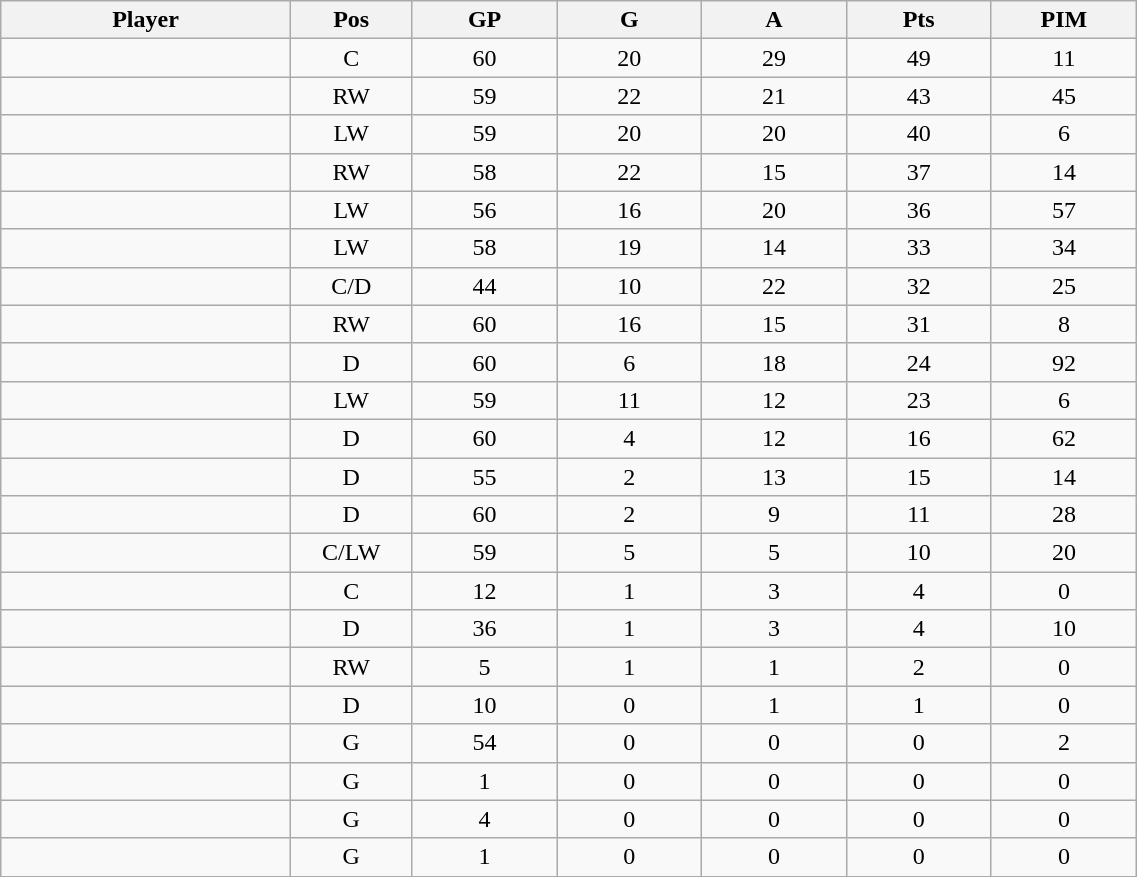<table class="wikitable sortable" width="60%">
<tr ALIGN="center">
<th bgcolor="#DDDDFF" width="10%">Player</th>
<th bgcolor="#DDDDFF" width="3%" title="Position">Pos</th>
<th bgcolor="#DDDDFF" width="5%" title="Games played">GP</th>
<th bgcolor="#DDDDFF" width="5%" title="Goals">G</th>
<th bgcolor="#DDDDFF" width="5%" title="Assists">A</th>
<th bgcolor="#DDDDFF" width="5%" title="Points">Pts</th>
<th bgcolor="#DDDDFF" width="5%" title="Penalties in Minutes">PIM</th>
</tr>
<tr align="center">
<td align="right"></td>
<td>C</td>
<td>60</td>
<td>20</td>
<td>29</td>
<td>49</td>
<td>11</td>
</tr>
<tr align="center">
<td align="right"></td>
<td>RW</td>
<td>59</td>
<td>22</td>
<td>21</td>
<td>43</td>
<td>45</td>
</tr>
<tr align="center">
<td align="right"></td>
<td>LW</td>
<td>59</td>
<td>20</td>
<td>20</td>
<td>40</td>
<td>6</td>
</tr>
<tr align="center">
<td align="right"></td>
<td>RW</td>
<td>58</td>
<td>22</td>
<td>15</td>
<td>37</td>
<td>14</td>
</tr>
<tr align="center">
<td align="right"></td>
<td>LW</td>
<td>56</td>
<td>16</td>
<td>20</td>
<td>36</td>
<td>57</td>
</tr>
<tr align="center">
<td align="right"></td>
<td>LW</td>
<td>58</td>
<td>19</td>
<td>14</td>
<td>33</td>
<td>34</td>
</tr>
<tr align="center">
<td align="right"></td>
<td>C/D</td>
<td>44</td>
<td>10</td>
<td>22</td>
<td>32</td>
<td>25</td>
</tr>
<tr align="center">
<td align="right"></td>
<td>RW</td>
<td>60</td>
<td>16</td>
<td>15</td>
<td>31</td>
<td>8</td>
</tr>
<tr align="center">
<td align="right"></td>
<td>D</td>
<td>60</td>
<td>6</td>
<td>18</td>
<td>24</td>
<td>92</td>
</tr>
<tr align="center">
<td align="right"></td>
<td>LW</td>
<td>59</td>
<td>11</td>
<td>12</td>
<td>23</td>
<td>6</td>
</tr>
<tr align="center">
<td align="right"></td>
<td>D</td>
<td>60</td>
<td>4</td>
<td>12</td>
<td>16</td>
<td>62</td>
</tr>
<tr align="center">
<td align="right"></td>
<td>D</td>
<td>55</td>
<td>2</td>
<td>13</td>
<td>15</td>
<td>14</td>
</tr>
<tr align="center">
<td align="right"></td>
<td>D</td>
<td>60</td>
<td>2</td>
<td>9</td>
<td>11</td>
<td>28</td>
</tr>
<tr align="center">
<td align="right"></td>
<td>C/LW</td>
<td>59</td>
<td>5</td>
<td>5</td>
<td>10</td>
<td>20</td>
</tr>
<tr align="center">
<td align="right"></td>
<td>C</td>
<td>12</td>
<td>1</td>
<td>3</td>
<td>4</td>
<td>0</td>
</tr>
<tr align="center">
<td align="right"></td>
<td>D</td>
<td>36</td>
<td>1</td>
<td>3</td>
<td>4</td>
<td>10</td>
</tr>
<tr align="center">
<td align="right"></td>
<td>RW</td>
<td>5</td>
<td>1</td>
<td>1</td>
<td>2</td>
<td>0</td>
</tr>
<tr align="center">
<td align="right"></td>
<td>D</td>
<td>10</td>
<td>0</td>
<td>1</td>
<td>1</td>
<td>0</td>
</tr>
<tr align="center">
<td align="right"></td>
<td>G</td>
<td>54</td>
<td>0</td>
<td>0</td>
<td>0</td>
<td>2</td>
</tr>
<tr align="center">
<td align="right"></td>
<td>G</td>
<td>1</td>
<td>0</td>
<td>0</td>
<td>0</td>
<td>0</td>
</tr>
<tr align="center">
<td align="right"></td>
<td>G</td>
<td>4</td>
<td>0</td>
<td>0</td>
<td>0</td>
<td>0</td>
</tr>
<tr align="center">
<td align="right"></td>
<td>G</td>
<td>1</td>
<td>0</td>
<td>0</td>
<td>0</td>
<td>0</td>
</tr>
</table>
